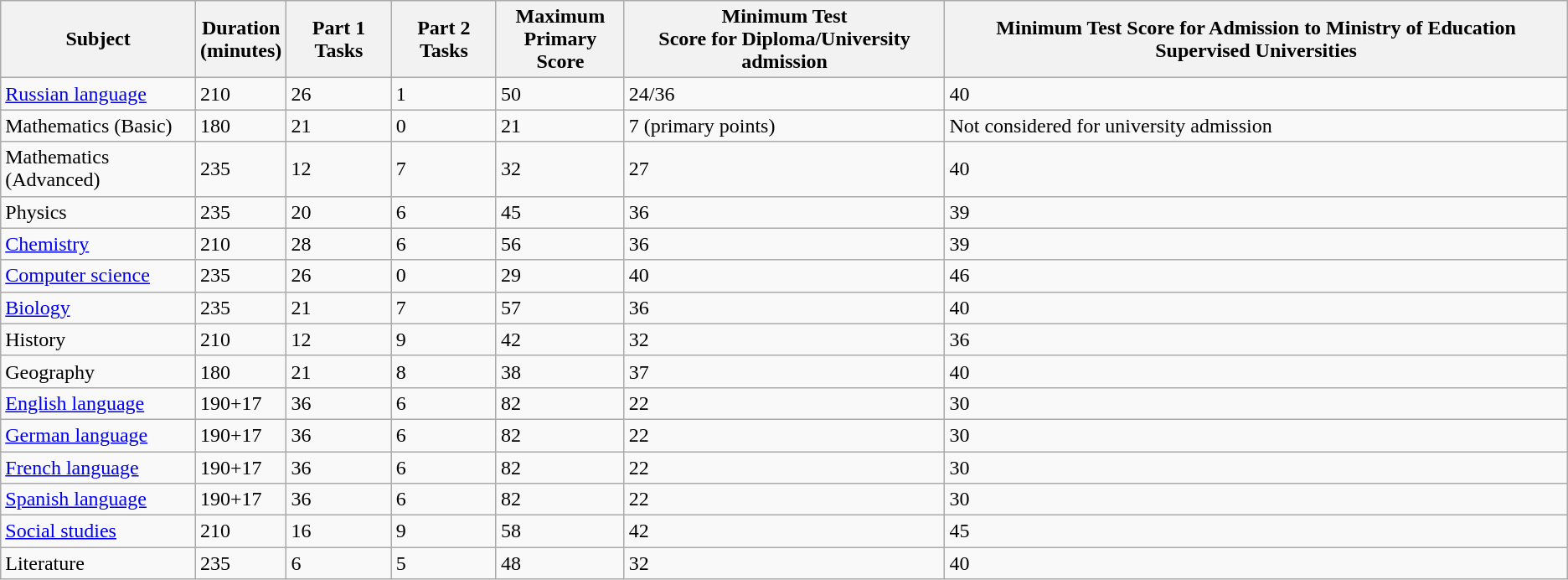<table class="wikitable">
<tr>
<th>Subject</th>
<th>Duration<br>(minutes)</th>
<th>Part 1 Tasks</th>
<th>Part 2 Tasks</th>
<th>Maximum<br>Primary
Score</th>
<th>Minimum Test<br>Score for
Diploma/University
admission</th>
<th>Minimum Test Score for Admission to Ministry of Education Supervised Universities</th>
</tr>
<tr>
<td><a href='#'>Russian language</a></td>
<td>210</td>
<td>26</td>
<td>1</td>
<td>50</td>
<td>24/36</td>
<td>40</td>
</tr>
<tr>
<td>Mathematics (Basic)</td>
<td>180</td>
<td>21</td>
<td>0</td>
<td>21</td>
<td>7 (primary points)</td>
<td>Not considered for university admission</td>
</tr>
<tr>
<td>Mathematics (Advanced)</td>
<td>235</td>
<td>12</td>
<td>7</td>
<td>32</td>
<td>27</td>
<td>40</td>
</tr>
<tr>
<td>Physics</td>
<td>235</td>
<td>20</td>
<td>6</td>
<td>45</td>
<td>36</td>
<td>39</td>
</tr>
<tr>
<td><a href='#'>Chemistry</a></td>
<td>210</td>
<td>28</td>
<td>6</td>
<td>56</td>
<td>36</td>
<td>39</td>
</tr>
<tr>
<td><a href='#'>Computer science</a></td>
<td>235</td>
<td>26</td>
<td>0</td>
<td>29</td>
<td>40</td>
<td>46</td>
</tr>
<tr>
<td><a href='#'>Biology</a></td>
<td>235</td>
<td>21</td>
<td>7</td>
<td>57</td>
<td>36</td>
<td>40</td>
</tr>
<tr>
<td>History</td>
<td>210</td>
<td>12</td>
<td>9</td>
<td>42</td>
<td>32</td>
<td>36</td>
</tr>
<tr>
<td>Geography</td>
<td>180</td>
<td>21</td>
<td>8</td>
<td>38</td>
<td>37</td>
<td>40</td>
</tr>
<tr>
<td><a href='#'>English language</a></td>
<td>190+17</td>
<td>36</td>
<td>6</td>
<td>82</td>
<td>22</td>
<td>30</td>
</tr>
<tr>
<td><a href='#'>German language</a></td>
<td>190+17</td>
<td>36</td>
<td>6</td>
<td>82</td>
<td>22</td>
<td>30</td>
</tr>
<tr>
<td><a href='#'>French language</a></td>
<td>190+17</td>
<td>36</td>
<td>6</td>
<td>82</td>
<td>22</td>
<td>30</td>
</tr>
<tr>
<td><a href='#'>Spanish language</a></td>
<td>190+17</td>
<td>36</td>
<td>6</td>
<td>82</td>
<td>22</td>
<td>30</td>
</tr>
<tr>
<td><a href='#'>Social studies</a></td>
<td>210</td>
<td>16</td>
<td>9</td>
<td>58</td>
<td>42</td>
<td>45</td>
</tr>
<tr>
<td>Literature</td>
<td>235</td>
<td>6</td>
<td>5</td>
<td>48</td>
<td>32</td>
<td>40</td>
</tr>
</table>
